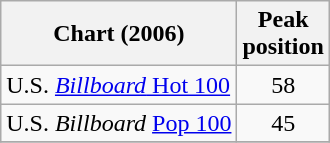<table class="wikitable">
<tr>
<th>Chart (2006)</th>
<th>Peak<br>position</th>
</tr>
<tr>
<td>U.S. <a href='#'><em>Billboard</em> Hot 100</a></td>
<td align="center">58</td>
</tr>
<tr>
<td>U.S. <em>Billboard</em> <a href='#'>Pop 100</a></td>
<td align="center">45</td>
</tr>
<tr>
</tr>
</table>
